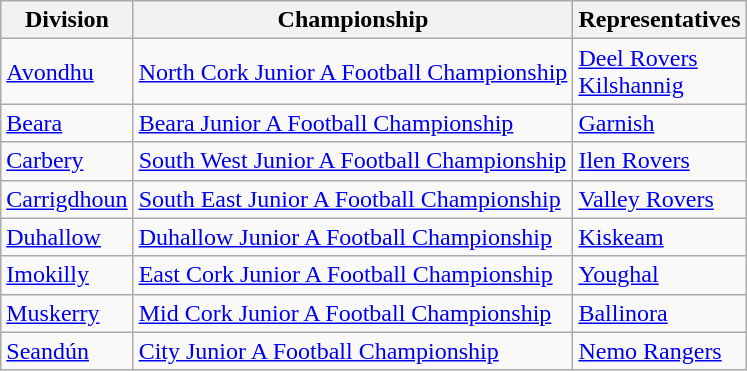<table class="wikitable">
<tr>
<th>Division</th>
<th>Championship</th>
<th>Representatives</th>
</tr>
<tr>
<td><a href='#'>Avondhu</a></td>
<td><a href='#'>North Cork Junior A Football Championship</a></td>
<td><a href='#'>Deel Rovers</a><br><a href='#'>Kilshannig</a></td>
</tr>
<tr>
<td><a href='#'>Beara</a></td>
<td><a href='#'>Beara Junior A Football Championship</a></td>
<td><a href='#'>Garnish</a></td>
</tr>
<tr>
<td><a href='#'>Carbery</a></td>
<td><a href='#'>South West Junior A Football Championship</a></td>
<td><a href='#'>Ilen Rovers</a></td>
</tr>
<tr>
<td><a href='#'>Carrigdhoun</a></td>
<td><a href='#'>South East Junior A Football Championship</a></td>
<td><a href='#'>Valley Rovers</a></td>
</tr>
<tr>
<td><a href='#'>Duhallow</a></td>
<td><a href='#'>Duhallow Junior A Football Championship</a></td>
<td><a href='#'>Kiskeam</a></td>
</tr>
<tr>
<td><a href='#'>Imokilly</a></td>
<td><a href='#'>East Cork Junior A Football Championship</a></td>
<td><a href='#'>Youghal</a></td>
</tr>
<tr>
<td><a href='#'>Muskerry</a></td>
<td><a href='#'>Mid Cork Junior A Football Championship</a></td>
<td><a href='#'>Ballinora</a></td>
</tr>
<tr>
<td><a href='#'>Seandún</a></td>
<td><a href='#'>City Junior A Football Championship</a></td>
<td><a href='#'>Nemo Rangers</a></td>
</tr>
</table>
